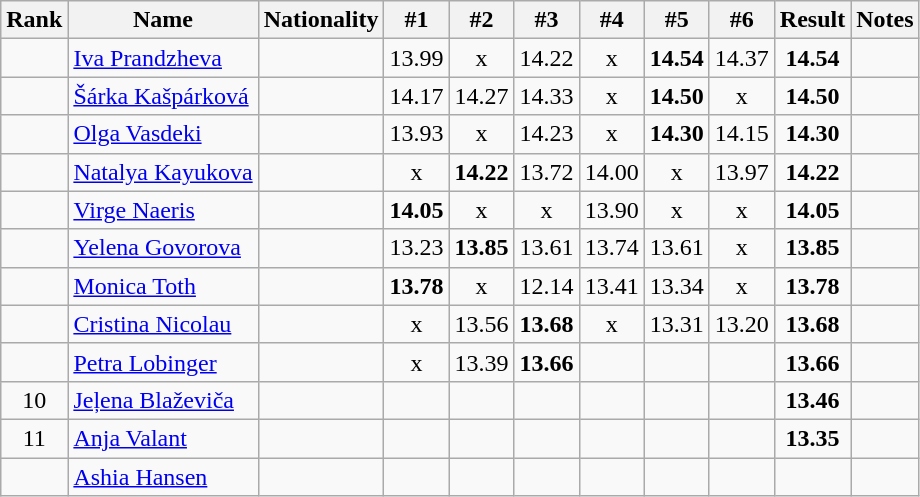<table class="wikitable sortable" style="text-align:center">
<tr>
<th>Rank</th>
<th>Name</th>
<th>Nationality</th>
<th>#1</th>
<th>#2</th>
<th>#3</th>
<th>#4</th>
<th>#5</th>
<th>#6</th>
<th>Result</th>
<th>Notes</th>
</tr>
<tr>
<td></td>
<td align="left"><a href='#'>Iva Prandzheva</a></td>
<td align=left></td>
<td>13.99</td>
<td>x</td>
<td>14.22</td>
<td>x</td>
<td><strong>14.54</strong></td>
<td>14.37</td>
<td><strong>14.54</strong></td>
<td></td>
</tr>
<tr>
<td></td>
<td align="left"><a href='#'>Šárka Kašpárková</a></td>
<td align=left></td>
<td>14.17</td>
<td>14.27</td>
<td>14.33</td>
<td>x</td>
<td><strong>14.50</strong></td>
<td>x</td>
<td><strong>14.50</strong></td>
<td></td>
</tr>
<tr>
<td></td>
<td align="left"><a href='#'>Olga Vasdeki</a></td>
<td align=left></td>
<td>13.93</td>
<td>x</td>
<td>14.23</td>
<td>x</td>
<td><strong>14.30</strong></td>
<td>14.15</td>
<td><strong>14.30</strong></td>
<td></td>
</tr>
<tr>
<td></td>
<td align="left"><a href='#'>Natalya Kayukova</a></td>
<td align=left></td>
<td>x</td>
<td><strong>14.22</strong></td>
<td>13.72</td>
<td>14.00</td>
<td>x</td>
<td>13.97</td>
<td><strong>14.22</strong></td>
<td></td>
</tr>
<tr>
<td></td>
<td align="left"><a href='#'>Virge Naeris</a></td>
<td align=left></td>
<td><strong>14.05</strong></td>
<td>x</td>
<td>x</td>
<td>13.90</td>
<td>x</td>
<td>x</td>
<td><strong>14.05</strong></td>
<td></td>
</tr>
<tr>
<td></td>
<td align="left"><a href='#'>Yelena Govorova</a></td>
<td align=left></td>
<td>13.23</td>
<td><strong>13.85</strong></td>
<td>13.61</td>
<td>13.74</td>
<td>13.61</td>
<td>x</td>
<td><strong>13.85</strong></td>
<td></td>
</tr>
<tr>
<td></td>
<td align="left"><a href='#'>Monica Toth</a></td>
<td align=left></td>
<td><strong>13.78</strong></td>
<td>x</td>
<td>12.14</td>
<td>13.41</td>
<td>13.34</td>
<td>x</td>
<td><strong>13.78</strong></td>
<td></td>
</tr>
<tr>
<td></td>
<td align="left"><a href='#'>Cristina Nicolau</a></td>
<td align=left></td>
<td>x</td>
<td>13.56</td>
<td><strong>13.68</strong></td>
<td>x</td>
<td>13.31</td>
<td>13.20</td>
<td><strong>13.68</strong></td>
<td></td>
</tr>
<tr>
<td></td>
<td align="left"><a href='#'>Petra Lobinger</a></td>
<td align=left></td>
<td>x</td>
<td>13.39</td>
<td><strong>13.66</strong></td>
<td></td>
<td></td>
<td></td>
<td><strong>13.66</strong></td>
<td></td>
</tr>
<tr>
<td>10</td>
<td align="left"><a href='#'>Jeļena Blaževiča</a></td>
<td align=left></td>
<td></td>
<td></td>
<td></td>
<td></td>
<td></td>
<td></td>
<td><strong>13.46</strong></td>
<td></td>
</tr>
<tr>
<td>11</td>
<td align="left"><a href='#'>Anja Valant</a></td>
<td align=left></td>
<td></td>
<td></td>
<td></td>
<td></td>
<td></td>
<td></td>
<td><strong>13.35</strong></td>
<td></td>
</tr>
<tr>
<td></td>
<td align="left"><a href='#'>Ashia Hansen</a></td>
<td align=left></td>
<td></td>
<td></td>
<td></td>
<td></td>
<td></td>
<td></td>
<td><strong></strong></td>
<td></td>
</tr>
</table>
